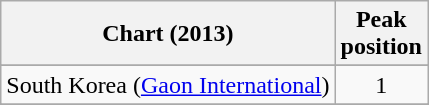<table class="wikitable sortable">
<tr>
<th>Chart (2013)</th>
<th>Peak<br>position</th>
</tr>
<tr>
</tr>
<tr>
</tr>
<tr>
<td>South Korea (<a href='#'>Gaon International</a>)</td>
<td align="center">1</td>
</tr>
<tr>
</tr>
<tr>
</tr>
</table>
